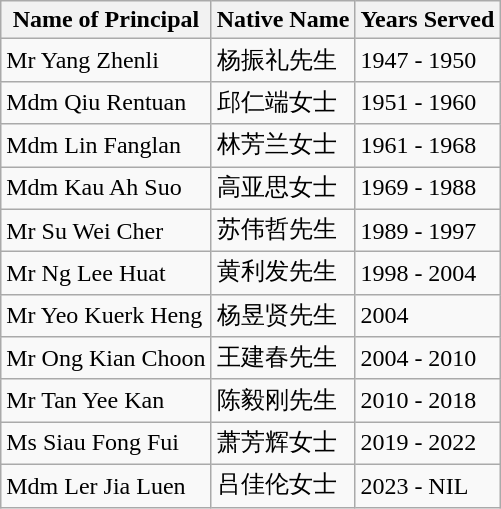<table class="wikitable sortable mw-collapsible">
<tr>
<th>Name of Principal</th>
<th>Native Name</th>
<th>Years Served</th>
</tr>
<tr>
<td>Mr Yang Zhenli</td>
<td>杨振礼先生</td>
<td>1947 - 1950</td>
</tr>
<tr>
<td>Mdm Qiu Rentuan</td>
<td>邱仁端女士</td>
<td>1951 - 1960</td>
</tr>
<tr>
<td>Mdm Lin Fanglan</td>
<td>林芳兰女士</td>
<td>1961 - 1968</td>
</tr>
<tr>
<td>Mdm Kau Ah Suo</td>
<td>高亚思女士</td>
<td>1969 - 1988</td>
</tr>
<tr>
<td>Mr Su Wei Cher</td>
<td>苏伟哲先生</td>
<td>1989 - 1997</td>
</tr>
<tr>
<td>Mr Ng Lee Huat</td>
<td>黄利发先生</td>
<td>1998 - 2004</td>
</tr>
<tr>
<td>Mr Yeo Kuerk Heng</td>
<td>杨昱贤先生</td>
<td>2004</td>
</tr>
<tr>
<td>Mr Ong Kian Choon</td>
<td>王建春先生</td>
<td>2004 - 2010</td>
</tr>
<tr>
<td>Mr Tan Yee Kan</td>
<td>陈毅刚先生</td>
<td>2010 - 2018</td>
</tr>
<tr>
<td>Ms Siau Fong Fui</td>
<td>萧芳辉女士</td>
<td>2019 - 2022</td>
</tr>
<tr>
<td>Mdm Ler Jia Luen</td>
<td>吕佳伦女士</td>
<td>2023 - NIL</td>
</tr>
</table>
